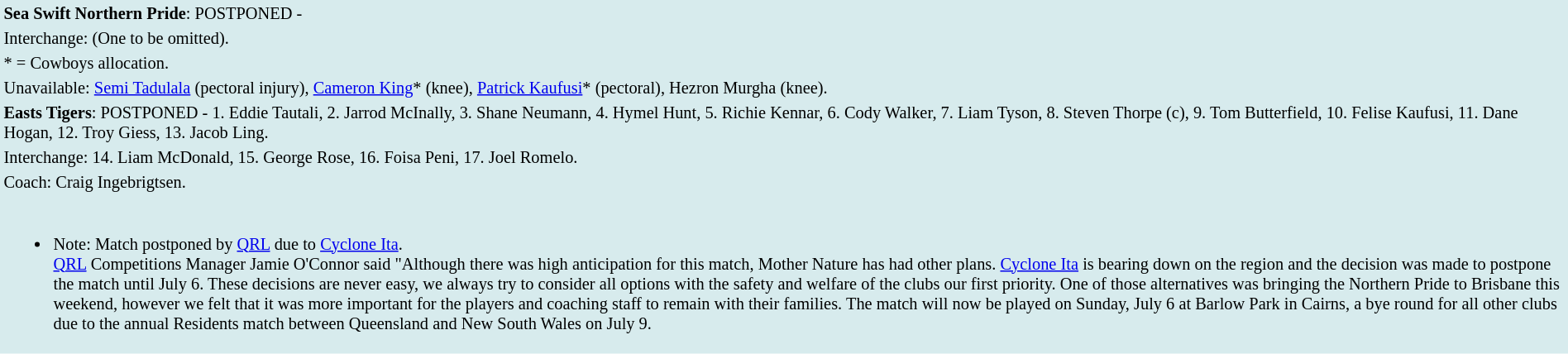<table style="background:#d7ebed; font-size:85%; width:100%;">
<tr>
<td><strong>Sea Swift Northern Pride</strong>: POSTPONED -           <br> </td>
</tr>
<tr>
<td>Interchange:      (One to be omitted).</td>
</tr>
<tr>
<td>* = Cowboys allocation.</td>
</tr>
<tr>
<td>Unavailable: <a href='#'>Semi Tadulala</a> (pectoral injury), <a href='#'>Cameron King</a>* (knee), <a href='#'>Patrick Kaufusi</a>* (pectoral), Hezron Murgha (knee).</td>
</tr>
<tr>
<td><strong>Easts Tigers</strong>:  POSTPONED - 1. Eddie Tautali, 2. Jarrod McInally, 3. Shane Neumann, 4. Hymel Hunt, 5. Richie Kennar, 6. Cody Walker, 7. Liam Tyson, 8. Steven Thorpe (c), 9. Tom Butterfield, 10. Felise Kaufusi, 11. Dane Hogan, 12. Troy Giess, 13. Jacob Ling.</td>
</tr>
<tr>
<td>Interchange: 14. Liam McDonald, 15. George Rose, 16. Foisa Peni, 17. Joel Romelo.</td>
</tr>
<tr>
<td>Coach: Craig Ingebrigtsen.</td>
</tr>
<tr>
<td><br><ul><li>Note: Match postponed by <a href='#'>QRL</a> due to <a href='#'>Cyclone Ita</a>.<br><a href='#'>QRL</a> Competitions Manager Jamie O'Connor said "Although there was high anticipation for this match, Mother Nature has had other plans. <a href='#'>Cyclone Ita</a> is bearing down on the region and the decision was made to postpone the match until July 6. These decisions are never easy, we always try to consider all options with the safety and welfare of the clubs our first priority. One of those alternatives was bringing the Northern Pride to Brisbane this weekend, however we felt that it was more important for the players and coaching staff to remain with their families. The match will now be played on Sunday, July 6 at Barlow Park in Cairns, a bye round for all other clubs due to the annual Residents match between Queensland and New South Wales on July 9.</li></ul></td>
</tr>
</table>
